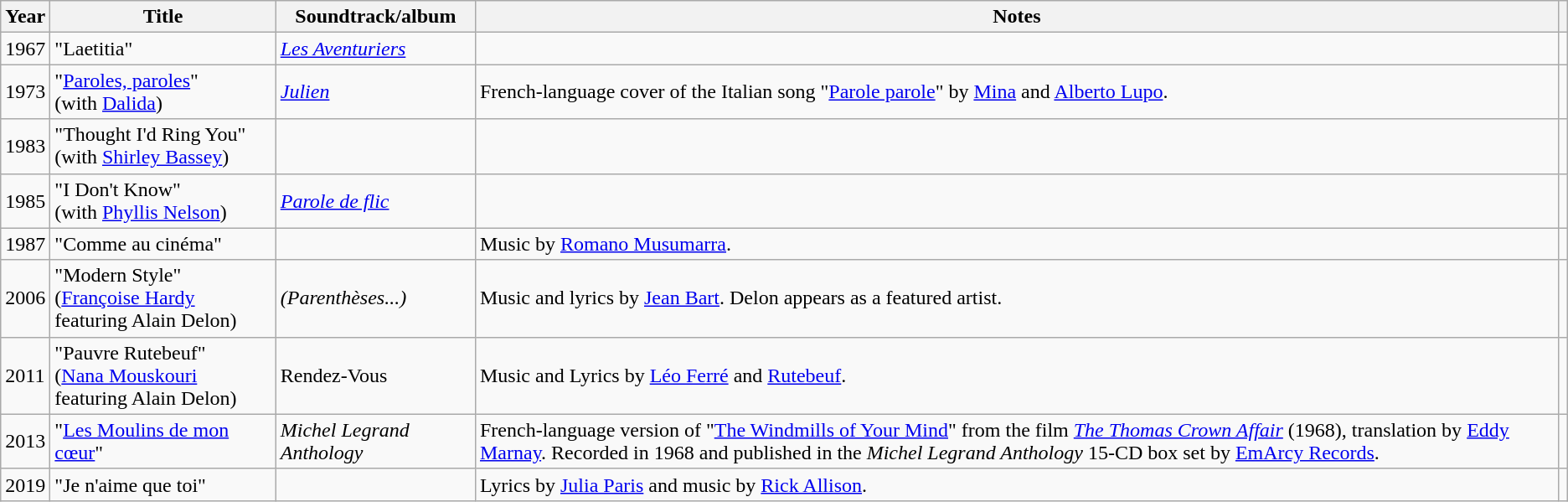<table class="wikitable sortable plainrowheaders">
<tr>
<th scope="col">Year</th>
<th scope="col">Title</th>
<th scope="col">Soundtrack/album</th>
<th scope="col" class="unsortable">Notes</th>
<th scope="col" class="unsortable"></th>
</tr>
<tr>
<td>1967</td>
<td>"Laetitia"</td>
<td><em><a href='#'>Les Aventuriers</a></em></td>
<td></td>
<td style="text-align:center;"></td>
</tr>
<tr>
<td>1973</td>
<td>"<a href='#'>Paroles, paroles</a>"<br><span>(with <a href='#'>Dalida</a>)</span></td>
<td><em><a href='#'>Julien</a></em></td>
<td>French-language cover of the Italian song "<a href='#'>Parole parole</a>" by <a href='#'>Mina</a> and <a href='#'>Alberto Lupo</a>.</td>
<td style="text-align:center;"></td>
</tr>
<tr>
<td>1983</td>
<td>"Thought I'd Ring You"<br><span>(with <a href='#'>Shirley Bassey</a>)</span></td>
<td></td>
<td></td>
<td style="text-align:center;"></td>
</tr>
<tr>
<td>1985</td>
<td>"I Don't Know"<br><span>(with <a href='#'>Phyllis Nelson</a>)</span></td>
<td><em><a href='#'>Parole de flic</a></em></td>
<td></td>
<td style="text-align:center;"></td>
</tr>
<tr>
<td>1987</td>
<td>"Comme au cinéma"</td>
<td></td>
<td>Music by <a href='#'>Romano Musumarra</a>.</td>
<td style="text-align:center;"></td>
</tr>
<tr>
<td>2006</td>
<td>"Modern Style"<br><span>(<a href='#'>Françoise Hardy</a> featuring Alain Delon)</span></td>
<td><em>(Parenthèses...)</em></td>
<td>Music and lyrics by <a href='#'>Jean Bart</a>. Delon appears as a featured artist.</td>
<td style="text-align:center;"></td>
</tr>
<tr>
<td>2011</td>
<td>"Pauvre Rutebeuf"<br><span>(<a href='#'>Nana Mouskouri</a> featuring Alain Delon)</span></td>
<td>Rendez-Vous</td>
<td>Music and Lyrics by <a href='#'>Léo Ferré</a> and <a href='#'>Rutebeuf</a>.</td>
</tr>
<tr>
<td>2013</td>
<td>"<a href='#'>Les Moulins de mon cœur</a>"</td>
<td><em>Michel Legrand Anthology</em></td>
<td>French-language version of "<a href='#'>The Windmills of Your Mind</a>" from the film <em><a href='#'>The Thomas Crown Affair</a></em> (1968), translation by <a href='#'>Eddy Marnay</a>. Recorded in 1968 and published in the <em>Michel Legrand Anthology</em> 15-CD box set by <a href='#'>EmArcy Records</a>.</td>
<td style="text-align:center;"></td>
</tr>
<tr>
<td>2019</td>
<td>"Je n'aime que toi"</td>
<td></td>
<td>Lyrics by <a href='#'>Julia Paris</a> and music by <a href='#'>Rick Allison</a>.</td>
<td style="text-align:center;"></td>
</tr>
</table>
